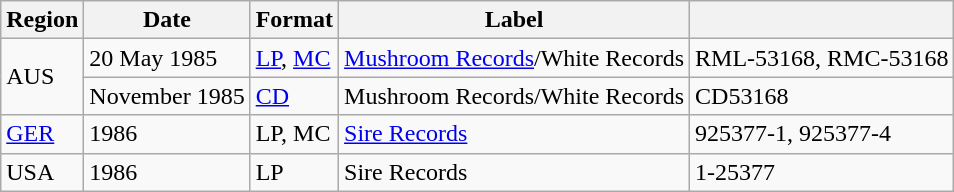<table class="wikitable plainrowheaders">
<tr>
<th scope="col">Region</th>
<th scope="col">Date</th>
<th scope="col">Format</th>
<th scope="col">Label</th>
<th scope="col"></th>
</tr>
<tr>
<td rowspan="2">AUS</td>
<td>20 May 1985</td>
<td><a href='#'>LP</a>, <a href='#'>MC</a></td>
<td><a href='#'>Mushroom Records</a>/White Records</td>
<td>RML-53168, RMC-53168</td>
</tr>
<tr>
<td>November 1985</td>
<td><a href='#'>CD</a></td>
<td>Mushroom Records/White Records</td>
<td>CD53168</td>
</tr>
<tr>
<td><a href='#'>GER</a></td>
<td>1986</td>
<td>LP, MC</td>
<td><a href='#'>Sire Records</a></td>
<td>925377-1, 925377-4</td>
</tr>
<tr>
<td>USA</td>
<td>1986</td>
<td>LP</td>
<td>Sire Records</td>
<td>1-25377</td>
</tr>
</table>
